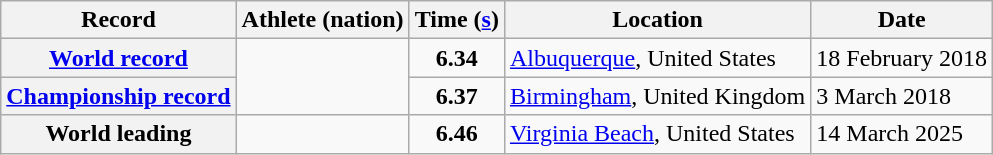<table class="wikitable">
<tr>
<th scope="col">Record</th>
<th scope="col">Athlete (nation)</th>
<th scope="col">Time (<a href='#'>s</a>)</th>
<th scope="col">Location</th>
<th scope="col">Date</th>
</tr>
<tr>
<th scope="row"><a href='#'>World record</a></th>
<td rowspan="2"></td>
<td align="center"><strong>6.34</strong></td>
<td><a href='#'>Albuquerque</a>, United States</td>
<td>18 February 2018</td>
</tr>
<tr>
<th scope="row"><a href='#'>Championship record</a></th>
<td align="center"><strong>6.37</strong></td>
<td><a href='#'>Birmingham</a>, United Kingdom</td>
<td>3 March 2018</td>
</tr>
<tr>
<th scope="row">World leading</th>
<td></td>
<td align="center"><strong>6.46</strong></td>
<td><a href='#'>Virginia Beach</a>, United States</td>
<td>14 March 2025</td>
</tr>
</table>
